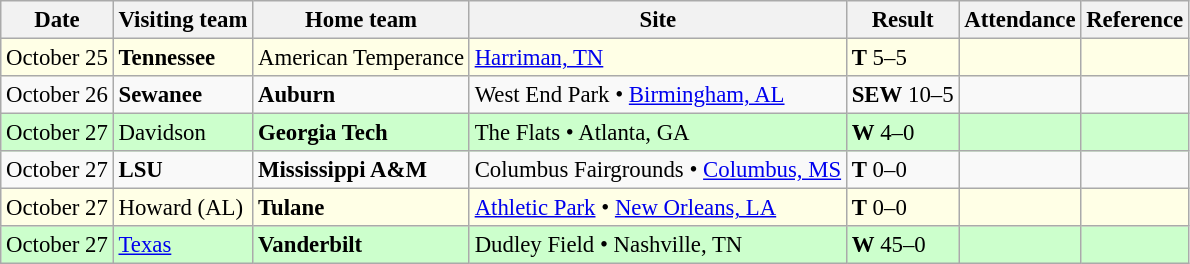<table class="wikitable" style="font-size:95%;">
<tr>
<th>Date</th>
<th>Visiting team</th>
<th>Home team</th>
<th>Site</th>
<th>Result</th>
<th>Attendance</th>
<th class="unsortable">Reference</th>
</tr>
<tr bgcolor=ffffe6>
<td>October 25</td>
<td><strong>Tennessee</strong></td>
<td>American Temperance</td>
<td><a href='#'>Harriman, TN</a></td>
<td><strong>T</strong> 5–5</td>
<td></td>
<td></td>
</tr>
<tr bgcolor=>
<td>October 26</td>
<td><strong>Sewanee</strong></td>
<td><strong>Auburn</strong></td>
<td>West End Park • <a href='#'>Birmingham, AL</a></td>
<td><strong>SEW</strong> 10–5</td>
<td></td>
<td></td>
</tr>
<tr bgcolor=ccffcc>
<td>October 27</td>
<td>Davidson</td>
<td><strong>Georgia Tech</strong></td>
<td>The Flats • Atlanta, GA</td>
<td><strong>W</strong> 4–0</td>
<td></td>
<td></td>
</tr>
<tr bgcolor=>
<td>October 27</td>
<td><strong>LSU</strong></td>
<td><strong>Mississippi A&M</strong></td>
<td>Columbus Fairgrounds • <a href='#'>Columbus, MS</a></td>
<td><strong>T</strong> 0–0</td>
<td></td>
<td></td>
</tr>
<tr bgcolor=ffffe6>
<td>October 27</td>
<td>Howard (AL)</td>
<td><strong>Tulane</strong></td>
<td><a href='#'>Athletic Park</a> • <a href='#'>New Orleans, LA</a></td>
<td><strong>T</strong> 0–0</td>
<td></td>
<td></td>
</tr>
<tr bgcolor=ccffcc>
<td>October 27</td>
<td><a href='#'>Texas</a></td>
<td><strong>Vanderbilt</strong></td>
<td>Dudley Field • Nashville, TN</td>
<td><strong>W</strong> 45–0</td>
<td></td>
<td></td>
</tr>
</table>
